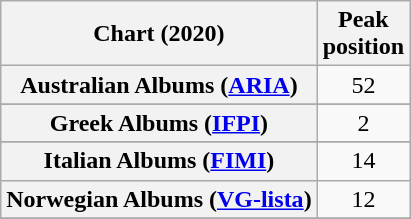<table class="wikitable sortable plainrowheaders" style="text-align:center">
<tr>
<th scope="col">Chart (2020)</th>
<th scope="col">Peak<br>position</th>
</tr>
<tr>
<th scope="row">Australian Albums (<a href='#'>ARIA</a>)</th>
<td>52</td>
</tr>
<tr>
</tr>
<tr>
</tr>
<tr>
</tr>
<tr>
</tr>
<tr>
</tr>
<tr>
</tr>
<tr>
</tr>
<tr>
</tr>
<tr>
</tr>
<tr>
</tr>
<tr>
<th scope="row">Greek Albums (<a href='#'>IFPI</a>)</th>
<td>2</td>
</tr>
<tr>
</tr>
<tr>
</tr>
<tr>
<th scope="row">Italian Albums (<a href='#'>FIMI</a>)</th>
<td>14</td>
</tr>
<tr>
<th scope="row">Norwegian Albums (<a href='#'>VG-lista</a>)</th>
<td>12</td>
</tr>
<tr>
</tr>
<tr>
</tr>
<tr>
</tr>
<tr>
</tr>
<tr>
</tr>
<tr>
</tr>
<tr>
</tr>
<tr>
</tr>
<tr>
</tr>
</table>
